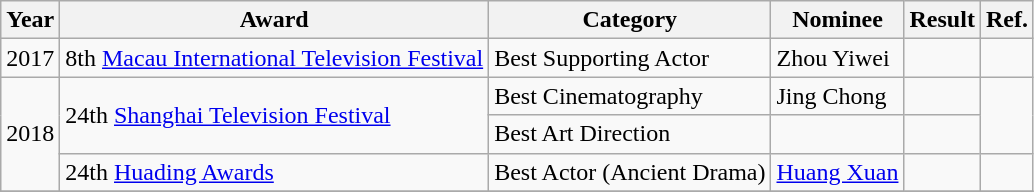<table class="wikitable">
<tr>
<th>Year</th>
<th>Award</th>
<th>Category</th>
<th>Nominee</th>
<th>Result</th>
<th>Ref.</th>
</tr>
<tr>
<td rowspan=1>2017</td>
<td>8th <a href='#'>Macau International Television Festival</a></td>
<td>Best Supporting Actor</td>
<td>Zhou Yiwei</td>
<td></td>
<td rowspan=1></td>
</tr>
<tr>
<td rowspan=3>2018</td>
<td rowspan=2>24th <a href='#'>Shanghai Television Festival</a></td>
<td>Best Cinematography</td>
<td>Jing Chong</td>
<td></td>
<td rowspan=2></td>
</tr>
<tr>
<td>Best Art Direction</td>
<td></td>
<td></td>
</tr>
<tr>
<td>24th <a href='#'>Huading Awards</a></td>
<td>Best Actor (Ancient Drama)</td>
<td><a href='#'>Huang Xuan</a></td>
<td></td>
<td></td>
</tr>
<tr>
</tr>
</table>
